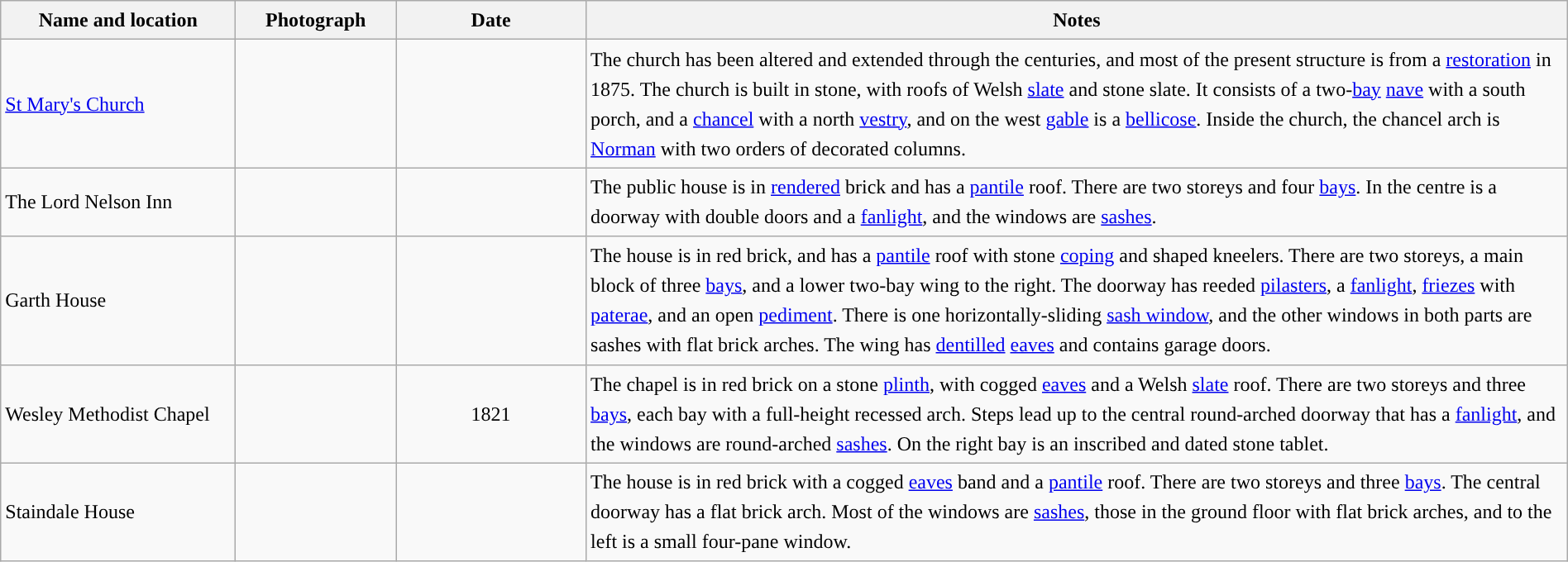<table class="wikitable sortable plainrowheaders" style="width:100%;border:0px;text-align:left;line-height:150%;">
<tr>
<th scope="col"  style="width:150px">Name and location</th>
<th scope="col"  style="width:100px" class="unsortable">Photograph</th>
<th scope="col"  style="width:120px">Date</th>
<th scope="col"  style="width:650px" class="unsortable">Notes</th>
</tr>
<tr>
<td><a href='#'>St Mary's Church</a><br><small></small></td>
<td></td>
<td align="center"></td>
<td>The church has been altered and extended through the centuries, and most of the present structure is from a <a href='#'>restoration</a> in 1875.  The church is built in stone, with roofs of Welsh <a href='#'>slate</a> and stone slate.  It consists of a two-<a href='#'>bay</a> <a href='#'>nave</a> with a south porch, and a <a href='#'>chancel</a> with a north <a href='#'>vestry</a>, and on the west <a href='#'>gable</a> is a <a href='#'>bellicose</a>.  Inside the church, the chancel arch is <a href='#'>Norman</a> with two orders of decorated columns.</td>
</tr>
<tr>
<td>The Lord Nelson Inn<br><small></small></td>
<td></td>
<td align="center"></td>
<td>The public house is in <a href='#'>rendered</a> brick and has a <a href='#'>pantile</a> roof.  There are two storeys and four <a href='#'>bays</a>.  In the centre is a doorway with double doors and a <a href='#'>fanlight</a>, and the windows are <a href='#'>sashes</a>.</td>
</tr>
<tr>
<td>Garth House<br><small></small></td>
<td></td>
<td align="center"></td>
<td>The house is in red brick, and has a <a href='#'>pantile</a> roof with stone <a href='#'>coping</a> and shaped kneelers.  There are two storeys, a main block of three <a href='#'>bays</a>, and a lower two-bay wing to the right.  The doorway has reeded <a href='#'>pilasters</a>, a <a href='#'>fanlight</a>, <a href='#'>friezes</a> with <a href='#'>paterae</a>, and an open <a href='#'>pediment</a>.  There is one horizontally-sliding <a href='#'>sash window</a>, and the other windows in both parts are sashes with flat brick arches.  The wing has <a href='#'>dentilled</a> <a href='#'>eaves</a> and contains garage doors.</td>
</tr>
<tr>
<td>Wesley Methodist Chapel<br><small></small></td>
<td></td>
<td align="center">1821</td>
<td>The chapel is in red brick on a stone <a href='#'>plinth</a>, with cogged <a href='#'>eaves</a> and a Welsh <a href='#'>slate</a> roof.  There are two storeys and three <a href='#'>bays</a>, each bay with a full-height recessed arch.  Steps lead up to the central round-arched doorway that has a <a href='#'>fanlight</a>, and the windows are round-arched <a href='#'>sashes</a>.  On the right bay is an inscribed and dated stone tablet.</td>
</tr>
<tr>
<td>Staindale House<br><small></small></td>
<td></td>
<td align="center"></td>
<td>The house is in red brick with a cogged <a href='#'>eaves</a> band and a <a href='#'>pantile</a> roof.  There are two storeys and three <a href='#'>bays</a>.  The central doorway has a flat brick arch.  Most of the windows are <a href='#'>sashes</a>, those in the ground floor with flat brick arches, and to the left is a small four-pane window.</td>
</tr>
<tr>
</tr>
</table>
